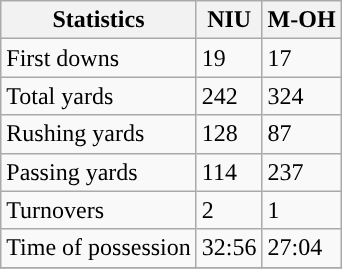<table class="wikitable" style="float: left;">
<tr>
<th>Statistics</th>
<th>NIU</th>
<th>M-OH</th>
</tr>
<tr>
<td>First downs</td>
<td>19</td>
<td>17</td>
</tr>
<tr>
<td>Total yards</td>
<td>242</td>
<td>324</td>
</tr>
<tr>
<td>Rushing yards</td>
<td>128</td>
<td>87</td>
</tr>
<tr>
<td>Passing yards</td>
<td>114</td>
<td>237</td>
</tr>
<tr>
<td>Turnovers</td>
<td>2</td>
<td>1</td>
</tr>
<tr>
<td>Time of possession</td>
<td>32:56</td>
<td>27:04</td>
</tr>
<tr>
</tr>
</table>
